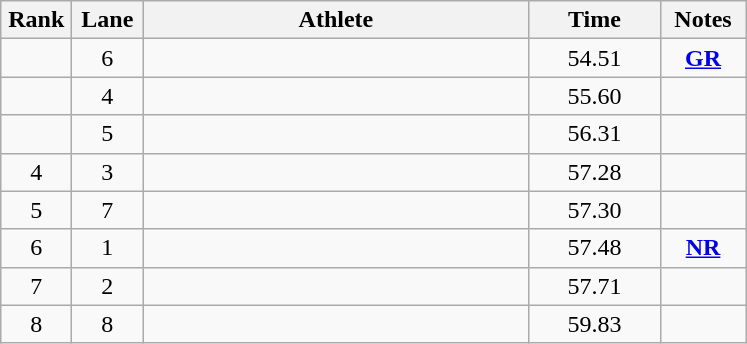<table class="wikitable sortable" style="text-align:center">
<tr>
<th width=40>Rank</th>
<th width=40>Lane</th>
<th width=250>Athlete</th>
<th width=80>Time</th>
<th width=50>Notes</th>
</tr>
<tr>
<td></td>
<td>6</td>
<td align=left></td>
<td>54.51</td>
<td><strong><a href='#'>GR</a></strong></td>
</tr>
<tr>
<td></td>
<td>4</td>
<td align=left></td>
<td>55.60</td>
<td></td>
</tr>
<tr>
<td></td>
<td>5</td>
<td align=left></td>
<td>56.31</td>
<td></td>
</tr>
<tr>
<td>4</td>
<td>3</td>
<td align=left></td>
<td>57.28</td>
<td></td>
</tr>
<tr>
<td>5</td>
<td>7</td>
<td align=left></td>
<td>57.30</td>
<td></td>
</tr>
<tr>
<td>6</td>
<td>1</td>
<td align=left></td>
<td>57.48</td>
<td><strong><a href='#'>NR</a></strong></td>
</tr>
<tr>
<td>7</td>
<td>2</td>
<td align=left></td>
<td>57.71</td>
<td></td>
</tr>
<tr>
<td>8</td>
<td>8</td>
<td align=left></td>
<td>59.83</td>
<td></td>
</tr>
</table>
